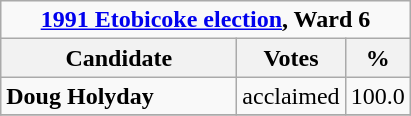<table class="wikitable">
<tr>
<td Colspan="3" align="center"><strong><a href='#'>1991 Etobicoke election</a>, Ward 6</strong></td>
</tr>
<tr>
<th width="150" bgcolor="#ddddff">Candidate</th>
<th bgcolor="#ddddff">Votes</th>
<th bgcolor="#ddddff">%</th>
</tr>
<tr>
<td><strong>Doug Holyday</strong></td>
<td align=right>acclaimed</td>
<td align=right>100.0</td>
</tr>
<tr>
</tr>
</table>
